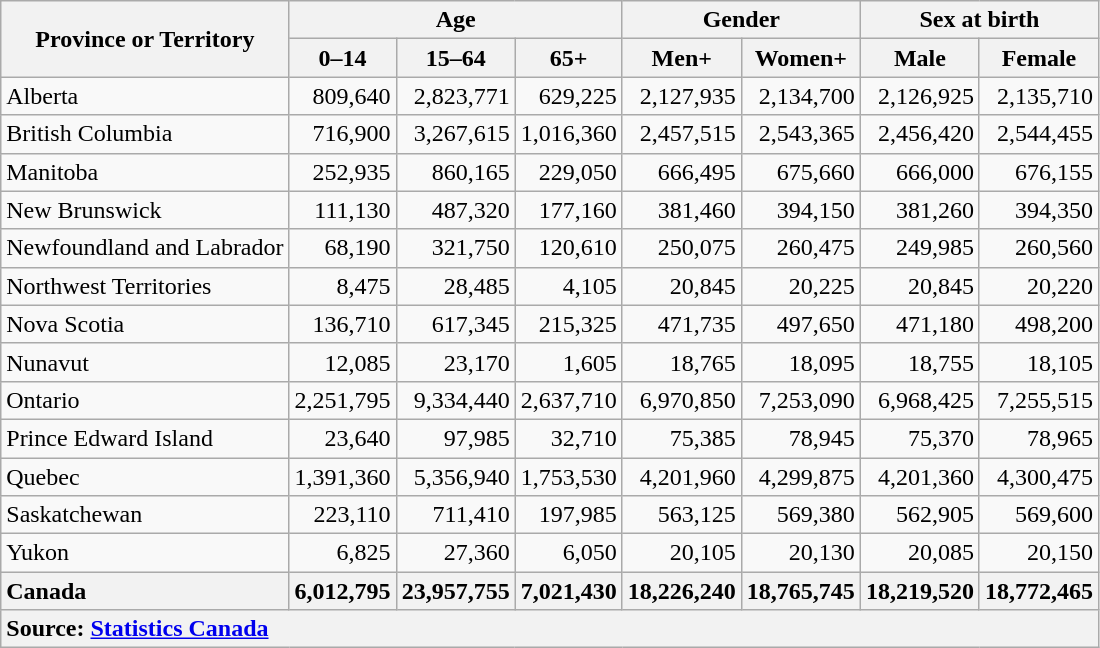<table class="wikitable sortable mw-datatable" style="text-align: right;">
<tr>
<th rowspan="2">Province or Territory</th>
<th colspan="3">Age</th>
<th colspan="2">Gender</th>
<th colspan="2">Sex at birth</th>
</tr>
<tr>
<th>0–14</th>
<th>15–64</th>
<th>65+</th>
<th>Men+</th>
<th>Women+</th>
<th>Male</th>
<th>Female</th>
</tr>
<tr>
<td style="text-align: left;">Alberta</td>
<td>809,640</td>
<td>2,823,771</td>
<td>629,225</td>
<td>2,127,935</td>
<td>2,134,700</td>
<td>2,126,925</td>
<td>2,135,710</td>
</tr>
<tr>
<td style="text-align: left;">British Columbia</td>
<td>716,900</td>
<td>3,267,615</td>
<td>1,016,360</td>
<td>2,457,515</td>
<td>2,543,365</td>
<td>2,456,420</td>
<td>2,544,455</td>
</tr>
<tr>
<td style="text-align: left;">Manitoba</td>
<td>252,935</td>
<td>860,165</td>
<td>229,050</td>
<td>666,495</td>
<td>675,660</td>
<td>666,000</td>
<td>676,155</td>
</tr>
<tr>
<td style="text-align: left;">New Brunswick</td>
<td>111,130</td>
<td>487,320</td>
<td>177,160</td>
<td>381,460</td>
<td>394,150</td>
<td>381,260</td>
<td>394,350</td>
</tr>
<tr>
<td style="text-align: left;">Newfoundland and Labrador</td>
<td>68,190</td>
<td>321,750</td>
<td>120,610</td>
<td>250,075</td>
<td>260,475</td>
<td>249,985</td>
<td>260,560</td>
</tr>
<tr>
<td style="text-align: left;">Northwest Territories</td>
<td>8,475</td>
<td>28,485</td>
<td>4,105</td>
<td>20,845</td>
<td>20,225</td>
<td>20,845</td>
<td>20,220</td>
</tr>
<tr>
<td style="text-align: left;">Nova Scotia</td>
<td>136,710</td>
<td>617,345</td>
<td>215,325</td>
<td>471,735</td>
<td>497,650</td>
<td>471,180</td>
<td>498,200</td>
</tr>
<tr>
<td style="text-align: left;">Nunavut</td>
<td>12,085</td>
<td>23,170</td>
<td>1,605</td>
<td>18,765</td>
<td>18,095</td>
<td>18,755</td>
<td>18,105</td>
</tr>
<tr>
<td style="text-align: left;">Ontario</td>
<td>2,251,795</td>
<td>9,334,440</td>
<td>2,637,710</td>
<td>6,970,850</td>
<td>7,253,090</td>
<td>6,968,425</td>
<td>7,255,515</td>
</tr>
<tr>
<td style="text-align: left;">Prince Edward Island</td>
<td>23,640</td>
<td>97,985</td>
<td>32,710</td>
<td>75,385</td>
<td>78,945</td>
<td>75,370</td>
<td>78,965</td>
</tr>
<tr>
<td style="text-align: left;">Quebec</td>
<td>1,391,360</td>
<td>5,356,940</td>
<td>1,753,530</td>
<td>4,201,960</td>
<td>4,299,875</td>
<td>4,201,360</td>
<td>4,300,475</td>
</tr>
<tr>
<td style="text-align: left;">Saskatchewan</td>
<td>223,110</td>
<td>711,410</td>
<td>197,985</td>
<td>563,125</td>
<td>569,380</td>
<td>562,905</td>
<td>569,600</td>
</tr>
<tr>
<td style="text-align: left;">Yukon</td>
<td>6,825</td>
<td>27,360</td>
<td>6,050</td>
<td>20,105</td>
<td>20,130</td>
<td>20,085</td>
<td>20,150</td>
</tr>
<tr>
<th style="text-align: left;">Canada</th>
<th>6,012,795</th>
<th>23,957,755</th>
<th>7,021,430</th>
<th>18,226,240</th>
<th>18,765,745</th>
<th>18,219,520</th>
<th>18,772,465</th>
</tr>
<tr>
<th colspan="8" style="text-align: left;">Source: <a href='#'>Statistics Canada</a></th>
</tr>
</table>
